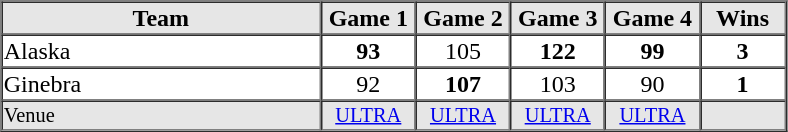<table border="1" cellspacing="0"  style="width:525px; margin:auto;">
<tr style="text-align:center; background:#e6e6e6;">
<th style="text-align:center; width:30%;">Team</th>
<th width=8%>Game 1</th>
<th width=8%>Game 2</th>
<th width=8%>Game 3</th>
<th width=8%>Game 4</th>
<th width=8%>Wins</th>
</tr>
<tr style="text-align:center;">
<td align=left>Alaska</td>
<td><strong>93</strong></td>
<td>105</td>
<td><strong>122</strong></td>
<td><strong>99</strong></td>
<td><strong>3</strong></td>
</tr>
<tr style="text-align:center;">
<td align=left>Ginebra</td>
<td>92</td>
<td><strong>107</strong></td>
<td>103</td>
<td>90</td>
<td><strong>1</strong></td>
</tr>
<tr style="text-align:center; font-size:85%; background:#e6e6e6;">
<td align=left>Venue</td>
<td><a href='#'>ULTRA</a></td>
<td><a href='#'>ULTRA</a></td>
<td><a href='#'>ULTRA</a></td>
<td><a href='#'>ULTRA</a></td>
<td></td>
</tr>
</table>
